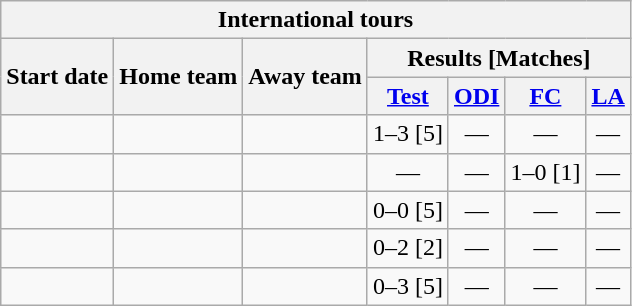<table class="wikitable">
<tr>
<th colspan="7">International tours</th>
</tr>
<tr>
<th rowspan="2">Start date</th>
<th rowspan="2">Home team</th>
<th rowspan="2">Away team</th>
<th colspan="4">Results [Matches]</th>
</tr>
<tr>
<th><a href='#'>Test</a></th>
<th><a href='#'>ODI</a></th>
<th><a href='#'>FC</a></th>
<th><a href='#'>LA</a></th>
</tr>
<tr>
<td><a href='#'></a></td>
<td></td>
<td></td>
<td>1–3 [5]</td>
<td ; style="text-align:center">—</td>
<td ; style="text-align:center">—</td>
<td ; style="text-align:center">—</td>
</tr>
<tr>
<td><a href='#'></a></td>
<td></td>
<td></td>
<td ; style="text-align:center">—</td>
<td ; style="text-align:center">—</td>
<td>1–0 [1]</td>
<td ; style="text-align:center">—</td>
</tr>
<tr>
<td><a href='#'></a></td>
<td></td>
<td></td>
<td>0–0 [5]</td>
<td ; style="text-align:center">—</td>
<td ; style="text-align:center">—</td>
<td ; style="text-align:center">—</td>
</tr>
<tr>
<td><a href='#'></a></td>
<td></td>
<td></td>
<td>0–2 [2]</td>
<td ; style="text-align:center">—</td>
<td ; style="text-align:center">—</td>
<td ; style="text-align:center">—</td>
</tr>
<tr>
<td><a href='#'></a></td>
<td></td>
<td></td>
<td>0–3 [5]</td>
<td ; style="text-align:center">—</td>
<td ; style="text-align:center">—</td>
<td ; style="text-align:center">—</td>
</tr>
</table>
